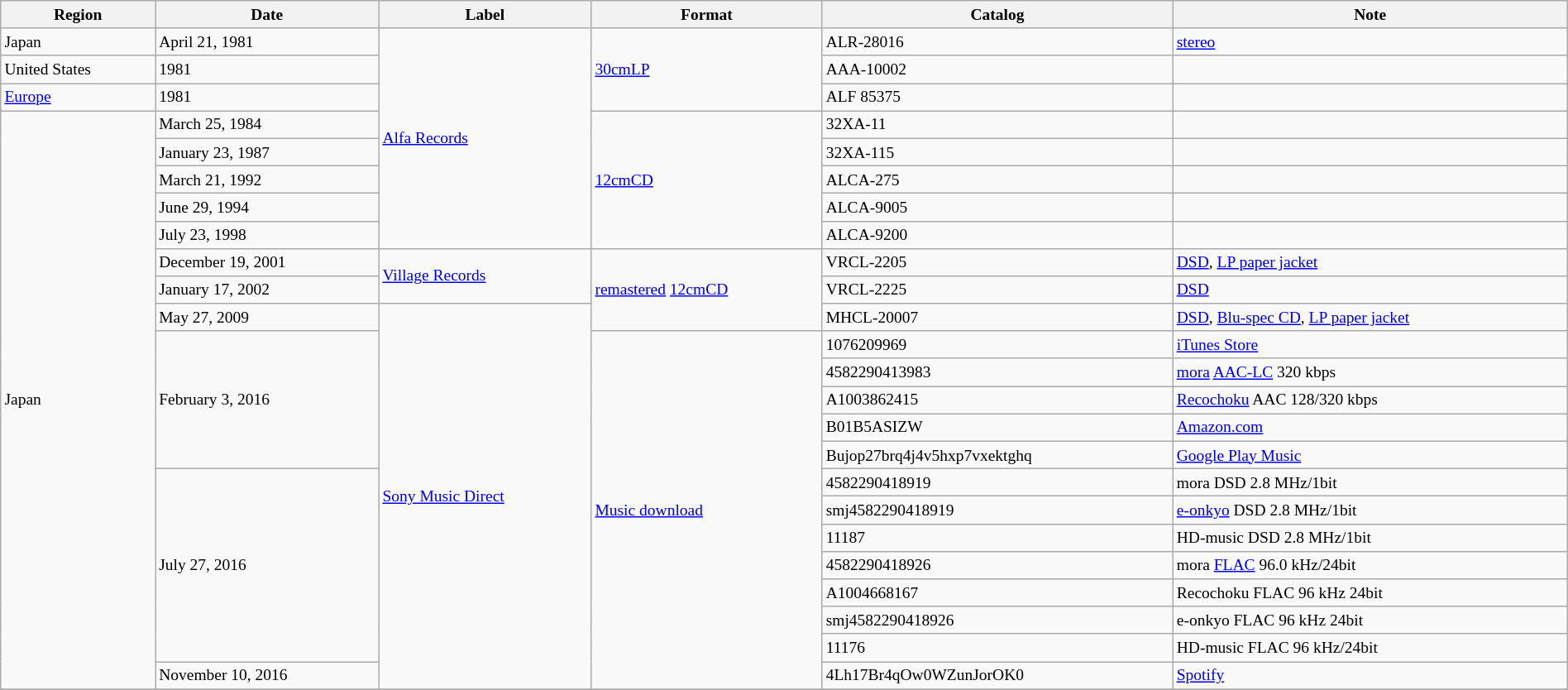<table class="wikitable sortable" style="margin:0 auto; font-size:small; width:100%">
<tr>
<th>Region</th>
<th>Date</th>
<th>Label</th>
<th>Format</th>
<th>Catalog</th>
<th>Note</th>
</tr>
<tr>
<td>Japan</td>
<td>April 21, 1981</td>
<td rowspan="8"><a href='#'>Alfa Records</a></td>
<td rowspan="3"><a href='#'>30cmLP</a></td>
<td>ALR-28016</td>
<td><a href='#'>stereo</a></td>
</tr>
<tr>
<td>United States</td>
<td>1981</td>
<td>AAA-10002</td>
<td></td>
</tr>
<tr>
<td><a href='#'>Europe</a></td>
<td>1981</td>
<td>ALF 85375</td>
<td></td>
</tr>
<tr>
<td rowspan="21">Japan</td>
<td>March 25, 1984</td>
<td rowspan="5"><a href='#'>12cmCD</a></td>
<td>32XA-11</td>
<td></td>
</tr>
<tr>
<td>January 23, 1987</td>
<td>32XA-115</td>
<td></td>
</tr>
<tr>
<td>March 21, 1992</td>
<td>ALCA-275</td>
<td></td>
</tr>
<tr>
<td>June 29, 1994</td>
<td>ALCA-9005</td>
<td></td>
</tr>
<tr>
<td>July 23, 1998</td>
<td>ALCA-9200</td>
<td></td>
</tr>
<tr>
<td>December 19, 2001</td>
<td rowspan="2"><a href='#'>Village Records</a></td>
<td rowspan="3"><a href='#'>remastered</a> <a href='#'>12cmCD</a></td>
<td>VRCL-2205</td>
<td><a href='#'>DSD</a>, <a href='#'>LP paper jacket</a></td>
</tr>
<tr>
<td>January 17, 2002</td>
<td>VRCL-2225</td>
<td><a href='#'>DSD</a></td>
</tr>
<tr>
<td>May 27, 2009</td>
<td rowspan="14"><a href='#'>Sony Music Direct</a></td>
<td>MHCL-20007</td>
<td><a href='#'>DSD</a>, <a href='#'>Blu-spec CD</a>, <a href='#'>LP paper jacket</a></td>
</tr>
<tr>
<td rowspan="5">February 3, 2016</td>
<td rowspan="13"><a href='#'>Music download</a></td>
<td>1076209969</td>
<td><a href='#'>iTunes Store</a></td>
</tr>
<tr>
<td>4582290413983</td>
<td><a href='#'>mora</a> <a href='#'>AAC-LC</a> 320 kbps</td>
</tr>
<tr>
<td>A1003862415</td>
<td><a href='#'>Recochoku</a> AAC 128/320 kbps</td>
</tr>
<tr>
<td>B01B5ASIZW</td>
<td><a href='#'>Amazon.com</a></td>
</tr>
<tr>
<td>Bujop27brq4j4v5hxp7vxektghq</td>
<td><a href='#'>Google Play Music</a></td>
</tr>
<tr>
<td rowspan="7">July 27, 2016</td>
<td>4582290418919</td>
<td>mora DSD 2.8 MHz/1bit</td>
</tr>
<tr>
<td>smj4582290418919</td>
<td><a href='#'>e-onkyo</a>  DSD 2.8 MHz/1bit</td>
</tr>
<tr>
<td>11187</td>
<td>HD-music  DSD 2.8 MHz/1bit</td>
</tr>
<tr>
<td>4582290418926</td>
<td>mora <a href='#'>FLAC</a> 96.0 kHz/24bit</td>
</tr>
<tr>
<td>A1004668167</td>
<td>Recochoku FLAC 96 kHz 24bit</td>
</tr>
<tr>
<td>smj4582290418926</td>
<td>e-onkyo FLAC 96 kHz 24bit</td>
</tr>
<tr>
<td>11176</td>
<td>HD-music FLAC 96 kHz/24bit</td>
</tr>
<tr>
<td>November 10, 2016</td>
<td>4Lh17Br4qOw0WZunJorOK0</td>
<td><a href='#'>Spotify</a></td>
</tr>
<tr>
</tr>
</table>
